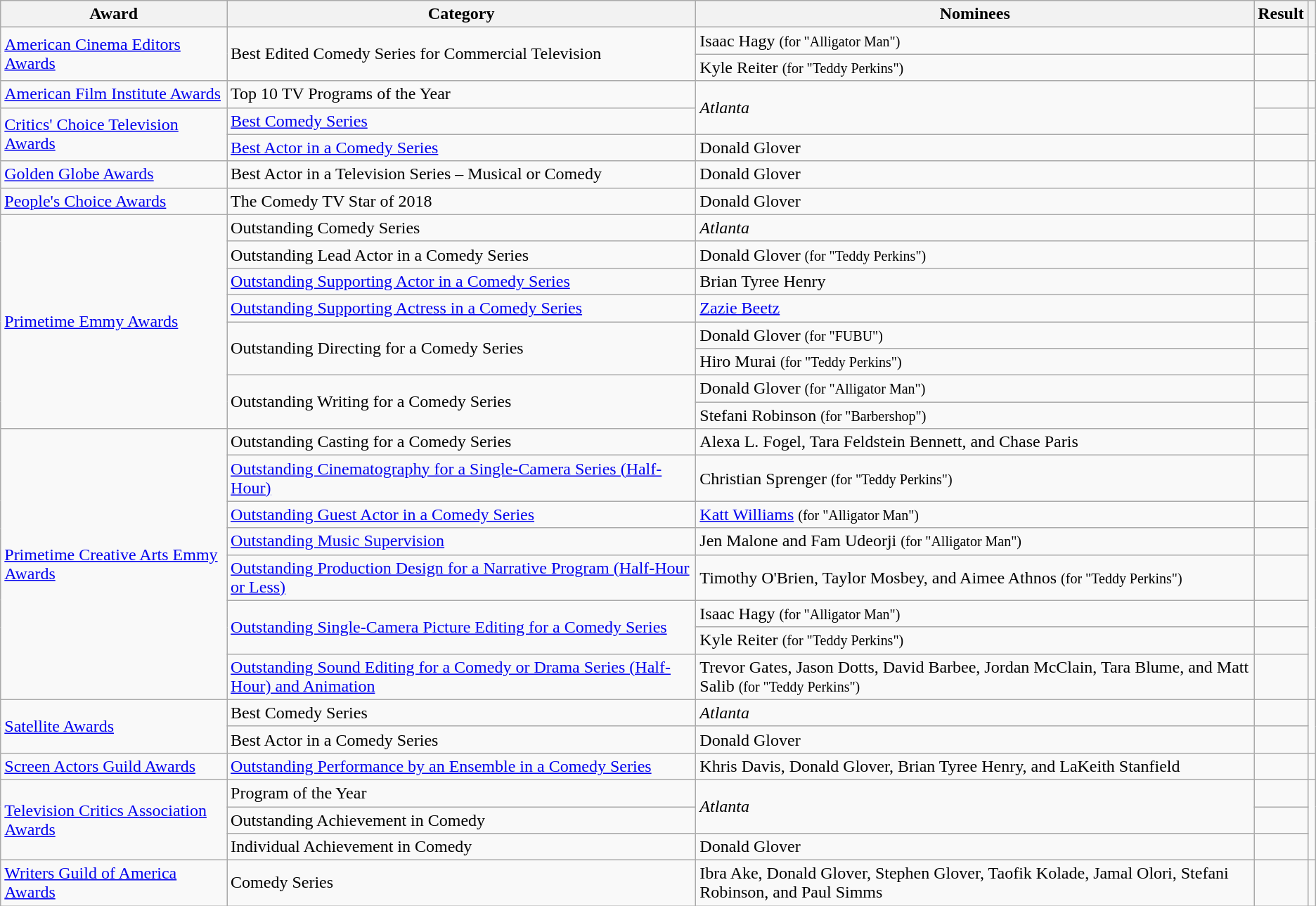<table class="wikitable sortable">
<tr>
<th>Award</th>
<th>Category</th>
<th>Nominees</th>
<th>Result</th>
<th></th>
</tr>
<tr>
<td rowspan="2"><a href='#'>American Cinema Editors Awards</a></td>
<td rowspan="2">Best Edited Comedy Series for Commercial Television</td>
<td>Isaac Hagy <small>(for "Alligator Man")</small></td>
<td></td>
<td rowspan="2"></td>
</tr>
<tr>
<td>Kyle Reiter <small>(for "Teddy Perkins")</small></td>
<td></td>
</tr>
<tr>
<td><a href='#'>American Film Institute Awards</a></td>
<td>Top 10 TV Programs of the Year</td>
<td rowspan="2"><em>Atlanta</em></td>
<td></td>
<td></td>
</tr>
<tr>
<td rowspan="2"><a href='#'>Critics' Choice Television Awards</a></td>
<td><a href='#'>Best Comedy Series</a></td>
<td></td>
<td rowspan="2"></td>
</tr>
<tr>
<td><a href='#'>Best Actor in a Comedy Series</a></td>
<td>Donald Glover</td>
<td></td>
</tr>
<tr>
<td><a href='#'>Golden Globe Awards</a></td>
<td>Best Actor in a Television Series – Musical or Comedy</td>
<td>Donald Glover</td>
<td></td>
<td></td>
</tr>
<tr>
<td><a href='#'>People's Choice Awards</a></td>
<td>The Comedy TV Star of 2018</td>
<td>Donald Glover</td>
<td></td>
<td></td>
</tr>
<tr>
<td rowspan="8"><a href='#'>Primetime Emmy Awards</a></td>
<td>Outstanding Comedy Series</td>
<td><em>Atlanta</em></td>
<td></td>
<td rowspan="16"></td>
</tr>
<tr>
<td>Outstanding Lead Actor in a Comedy Series</td>
<td>Donald Glover <small>(for "Teddy Perkins")</small></td>
<td></td>
</tr>
<tr>
<td><a href='#'>Outstanding Supporting Actor in a Comedy Series</a></td>
<td>Brian Tyree Henry</td>
<td></td>
</tr>
<tr>
<td><a href='#'>Outstanding Supporting Actress in a Comedy Series</a></td>
<td><a href='#'>Zazie Beetz</a></td>
<td></td>
</tr>
<tr>
<td rowspan="2">Outstanding Directing for a Comedy Series</td>
<td>Donald Glover <small>(for "FUBU")</small></td>
<td></td>
</tr>
<tr>
<td>Hiro Murai <small>(for "Teddy Perkins")</small></td>
<td></td>
</tr>
<tr>
<td rowspan="2">Outstanding Writing for a Comedy Series</td>
<td>Donald Glover <small>(for "Alligator Man")</small></td>
<td></td>
</tr>
<tr>
<td>Stefani Robinson <small>(for "Barbershop")</small></td>
<td></td>
</tr>
<tr>
<td rowspan="8"><a href='#'>Primetime Creative Arts Emmy Awards</a></td>
<td>Outstanding Casting for a Comedy Series</td>
<td>Alexa L. Fogel, Tara Feldstein Bennett, and Chase Paris</td>
<td></td>
</tr>
<tr>
<td><a href='#'>Outstanding Cinematography for a Single-Camera Series (Half-Hour)</a></td>
<td>Christian Sprenger <small>(for "Teddy Perkins")</small></td>
<td></td>
</tr>
<tr>
<td><a href='#'>Outstanding Guest Actor in a Comedy Series</a></td>
<td><a href='#'>Katt Williams</a> <small>(for "Alligator Man")</small></td>
<td></td>
</tr>
<tr>
<td><a href='#'>Outstanding Music Supervision</a></td>
<td>Jen Malone and Fam Udeorji <small>(for "Alligator Man")</small></td>
<td></td>
</tr>
<tr>
<td><a href='#'>Outstanding Production Design for a Narrative Program (Half-Hour or Less)</a></td>
<td>Timothy O'Brien, Taylor Mosbey, and Aimee Athnos <small>(for "Teddy Perkins")</small></td>
<td></td>
</tr>
<tr>
<td rowspan=2><a href='#'>Outstanding Single-Camera Picture Editing for a Comedy Series</a></td>
<td>Isaac Hagy <small>(for "Alligator Man")</small></td>
<td></td>
</tr>
<tr>
<td>Kyle Reiter <small>(for "Teddy Perkins")</small></td>
<td></td>
</tr>
<tr>
<td><a href='#'>Outstanding Sound Editing for a Comedy or Drama Series (Half-Hour) and Animation</a></td>
<td>Trevor Gates, Jason Dotts, David Barbee, Jordan McClain, Tara Blume, and Matt Salib <small>(for "Teddy Perkins")</small></td>
<td></td>
</tr>
<tr>
<td rowspan="2"><a href='#'>Satellite Awards</a></td>
<td>Best Comedy Series</td>
<td><em>Atlanta</em></td>
<td></td>
<td rowspan="2"></td>
</tr>
<tr>
<td>Best Actor in a Comedy Series</td>
<td>Donald Glover</td>
<td></td>
</tr>
<tr>
<td><a href='#'>Screen Actors Guild Awards</a></td>
<td><a href='#'>Outstanding Performance by an Ensemble in a Comedy Series</a></td>
<td>Khris Davis, Donald Glover, Brian Tyree Henry, and LaKeith Stanfield</td>
<td></td>
<td></td>
</tr>
<tr>
<td rowspan="3"><a href='#'>Television Critics Association Awards</a></td>
<td>Program of the Year</td>
<td rowspan="2"><em>Atlanta</em></td>
<td></td>
<td rowspan="3"></td>
</tr>
<tr>
<td>Outstanding Achievement in Comedy</td>
<td></td>
</tr>
<tr>
<td>Individual Achievement in Comedy</td>
<td>Donald Glover</td>
<td></td>
</tr>
<tr>
<td><a href='#'>Writers Guild of America Awards</a></td>
<td>Comedy Series</td>
<td>Ibra Ake, Donald Glover, Stephen Glover, Taofik Kolade, Jamal Olori, Stefani Robinson, and Paul Simms</td>
<td></td>
<td></td>
</tr>
</table>
